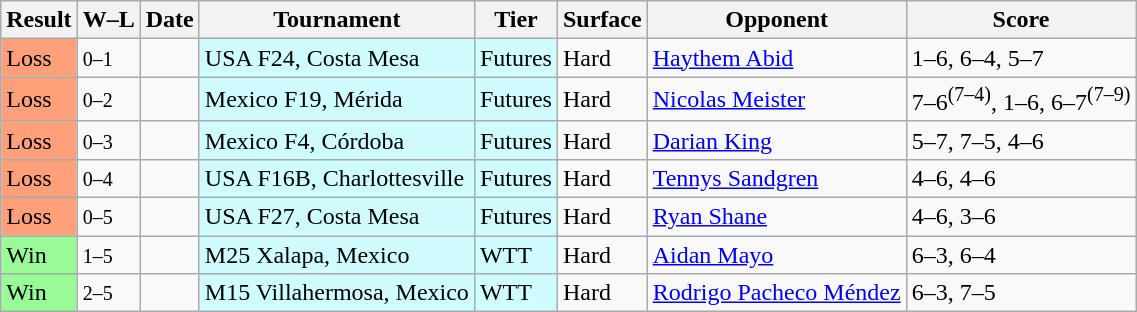<table class="sortable wikitable">
<tr>
<th>Result</th>
<th class="unsortable">W–L</th>
<th>Date</th>
<th>Tournament</th>
<th>Tier</th>
<th>Surface</th>
<th>Opponent</th>
<th class="unsortable">Score</th>
</tr>
<tr>
<td bgcolor=FFA07A>Loss</td>
<td><small>0–1</small></td>
<td></td>
<td style="background:#cffcff;">USA F24, Costa Mesa</td>
<td style="background:#cffcff;">Futures</td>
<td>Hard</td>
<td> <a href='#'>Haythem Abid</a></td>
<td>1–6, 6–4, 5–7</td>
</tr>
<tr>
<td bgcolor=FFA07A>Loss</td>
<td><small>0–2</small></td>
<td></td>
<td style="background:#cffcff;">Mexico F19, Mérida</td>
<td style="background:#cffcff;">Futures</td>
<td>Hard</td>
<td> <a href='#'>Nicolas Meister</a></td>
<td>7–6<sup>(7–4)</sup>, 1–6, 6–7<sup>(7–9)</sup></td>
</tr>
<tr>
<td bgcolor=FFA07A>Loss</td>
<td><small>0–3</small></td>
<td></td>
<td style="background:#cffcff;">Mexico F4, Córdoba</td>
<td style="background:#cffcff;">Futures</td>
<td>Hard</td>
<td> <a href='#'>Darian King</a></td>
<td>5–7, 7–5, 4–6</td>
</tr>
<tr>
<td bgcolor=FFA07A>Loss</td>
<td><small>0–4</small></td>
<td></td>
<td style="background:#cffcff;">USA F16B, Charlottesville</td>
<td style="background:#cffcff;">Futures</td>
<td>Hard</td>
<td> <a href='#'>Tennys Sandgren</a></td>
<td>4–6, 4–6</td>
</tr>
<tr>
<td bgcolor=FFA07A>Loss</td>
<td><small>0–5</small></td>
<td></td>
<td style="background:#cffcff;">USA F27, Costa Mesa</td>
<td style="background:#cffcff;">Futures</td>
<td>Hard</td>
<td> <a href='#'>Ryan Shane</a></td>
<td>4–6, 3–6</td>
</tr>
<tr>
<td bgcolor=98FB98>Win</td>
<td><small>1–5</small></td>
<td></td>
<td style="background:#cffcff;">M25 Xalapa, Mexico</td>
<td style="background:#cffcff;">WTT</td>
<td>Hard</td>
<td> <a href='#'>Aidan Mayo</a></td>
<td>6–3, 6–4</td>
</tr>
<tr>
<td bgcolor=98FB98>Win</td>
<td><small>2–5</small></td>
<td></td>
<td style="background:#cffcff;">M15 Villahermosa, Mexico</td>
<td style="background:#cffcff;">WTT</td>
<td>Hard</td>
<td> <a href='#'>Rodrigo Pacheco Méndez</a></td>
<td>6–3, 7–5</td>
</tr>
</table>
